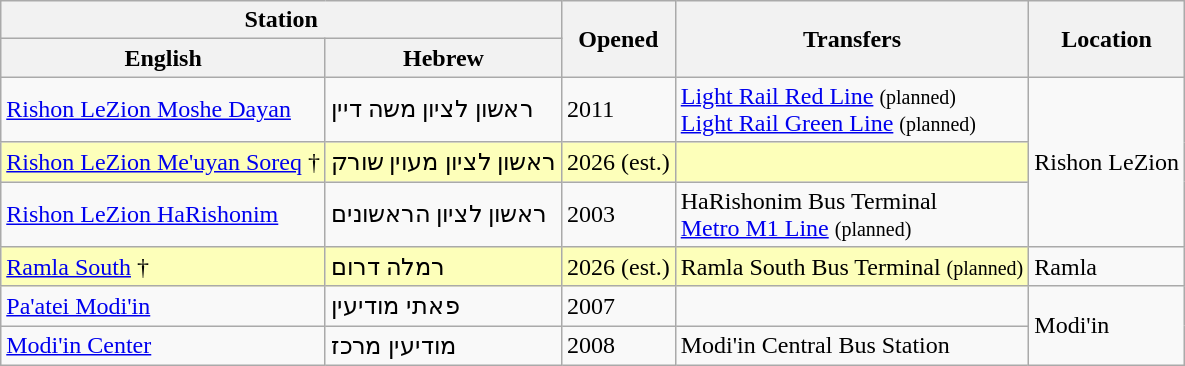<table class="wikitable">
<tr>
<th colspan="2">Station</th>
<th rowspan="2">Opened</th>
<th rowspan="2">Transfers</th>
<th rowspan="2">Location</th>
</tr>
<tr>
<th>English</th>
<th>Hebrew</th>
</tr>
<tr>
<td><a href='#'>Rishon LeZion Moshe Dayan</a></td>
<td>ראשון לציון משה דיין</td>
<td>2011</td>
<td><a href='#'>Light Rail  Red Line</a> <small>(planned)</small><br><a href='#'>Light Rail Green Line</a> <small>(planned)</small></td>
<td rowspan="3">Rishon LeZion</td>
</tr>
<tr>
<td style="background-color:#fdffba"><a href='#'>Rishon LeZion Me'uyan Soreq</a> †</td>
<td style="background-color:#fdffba">ראשון לציון מעוין שורק</td>
<td style="background-color:#fdffba">2026 (est.)</td>
<td style="background-color:#fdffba"></td>
</tr>
<tr>
<td><a href='#'>Rishon LeZion HaRishonim</a></td>
<td>ראשון לציון הראשונים</td>
<td>2003</td>
<td>HaRishonim Bus Terminal<br><a href='#'>Metro M1 Line</a> <small>(planned)</small></td>
</tr>
<tr>
<td style="background-color:#fdffba"><a href='#'>Ramla South</a> †</td>
<td style="background-color:#fdffba">רמלה דרום</td>
<td style="background-color:#fdffba">2026 (est.)</td>
<td style="background-color:#fdffba">Ramla South Bus Terminal <small>(planned)</small></td>
<td>Ramla</td>
</tr>
<tr>
<td><a href='#'>Pa'atei Modi'in</a></td>
<td>פאתי מודיעין</td>
<td>2007</td>
<td></td>
<td rowspan="2">Modi'in</td>
</tr>
<tr>
<td><a href='#'>Modi'in Center</a></td>
<td>מודיעין מרכז</td>
<td>2008</td>
<td>Modi'in Central Bus Station</td>
</tr>
</table>
